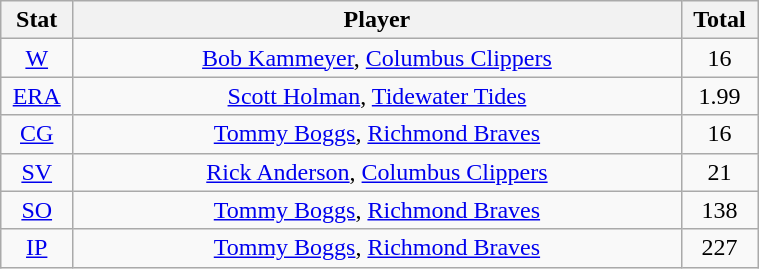<table class="wikitable" width="40%" style="text-align:center;">
<tr>
<th width="5%">Stat</th>
<th width="60%">Player</th>
<th width="5%">Total</th>
</tr>
<tr>
<td><a href='#'>W</a></td>
<td><a href='#'>Bob Kammeyer</a>, <a href='#'>Columbus Clippers</a></td>
<td>16</td>
</tr>
<tr>
<td><a href='#'>ERA</a></td>
<td><a href='#'>Scott Holman</a>, <a href='#'>Tidewater Tides</a></td>
<td>1.99</td>
</tr>
<tr>
<td><a href='#'>CG</a></td>
<td><a href='#'>Tommy Boggs</a>, <a href='#'>Richmond Braves</a></td>
<td>16</td>
</tr>
<tr>
<td><a href='#'>SV</a></td>
<td><a href='#'>Rick Anderson</a>, <a href='#'>Columbus Clippers</a></td>
<td>21</td>
</tr>
<tr>
<td><a href='#'>SO</a></td>
<td><a href='#'>Tommy Boggs</a>, <a href='#'>Richmond Braves</a></td>
<td>138</td>
</tr>
<tr>
<td><a href='#'>IP</a></td>
<td><a href='#'>Tommy Boggs</a>, <a href='#'>Richmond Braves</a></td>
<td>227</td>
</tr>
</table>
